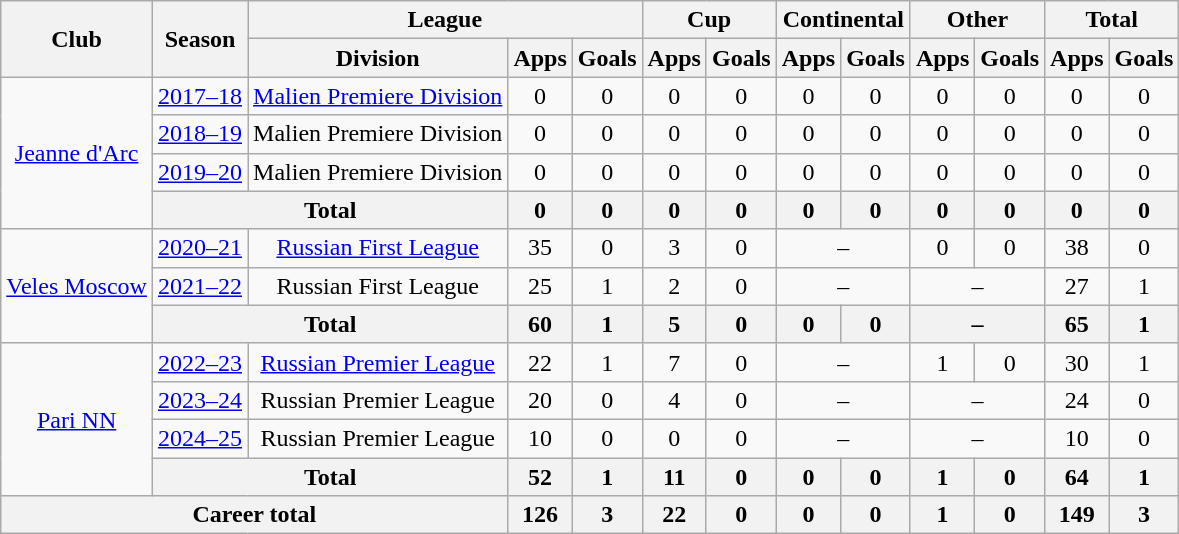<table class="wikitable" style="text-align: center;">
<tr>
<th rowspan=2>Club</th>
<th rowspan=2>Season</th>
<th colspan=3>League</th>
<th colspan=2>Cup</th>
<th colspan=2>Continental</th>
<th colspan=2>Other</th>
<th colspan=2>Total</th>
</tr>
<tr>
<th>Division</th>
<th>Apps</th>
<th>Goals</th>
<th>Apps</th>
<th>Goals</th>
<th>Apps</th>
<th>Goals</th>
<th>Apps</th>
<th>Goals</th>
<th>Apps</th>
<th>Goals</th>
</tr>
<tr>
<td rowspan="4"><a href='#'>Jeanne d'Arc</a></td>
<td><a href='#'>2017–18</a></td>
<td><a href='#'>Malien Premiere Division</a></td>
<td>0</td>
<td>0</td>
<td>0</td>
<td>0</td>
<td>0</td>
<td>0</td>
<td>0</td>
<td>0</td>
<td>0</td>
<td>0</td>
</tr>
<tr>
<td><a href='#'>2018–19</a></td>
<td>Malien Premiere Division</td>
<td>0</td>
<td>0</td>
<td>0</td>
<td>0</td>
<td>0</td>
<td>0</td>
<td>0</td>
<td>0</td>
<td>0</td>
<td>0</td>
</tr>
<tr>
<td><a href='#'>2019–20</a></td>
<td>Malien Premiere Division</td>
<td>0</td>
<td>0</td>
<td>0</td>
<td>0</td>
<td>0</td>
<td>0</td>
<td>0</td>
<td>0</td>
<td>0</td>
<td>0</td>
</tr>
<tr>
<th colspan="2">Total</th>
<th>0</th>
<th>0</th>
<th>0</th>
<th>0</th>
<th>0</th>
<th>0</th>
<th>0</th>
<th>0</th>
<th>0</th>
<th>0</th>
</tr>
<tr>
<td rowspan="3"><a href='#'>Veles Moscow</a></td>
<td><a href='#'>2020–21</a></td>
<td><a href='#'>Russian First League</a></td>
<td>35</td>
<td>0</td>
<td>3</td>
<td>0</td>
<td colspan=2>–</td>
<td>0</td>
<td>0</td>
<td>38</td>
<td>0</td>
</tr>
<tr>
<td><a href='#'>2021–22</a></td>
<td>Russian First League</td>
<td>25</td>
<td>1</td>
<td>2</td>
<td>0</td>
<td colspan=2>–</td>
<td colspan=2>–</td>
<td>27</td>
<td>1</td>
</tr>
<tr>
<th colspan=2>Total</th>
<th>60</th>
<th>1</th>
<th>5</th>
<th>0</th>
<th>0</th>
<th>0</th>
<th colspan=2>–</th>
<th>65</th>
<th>1</th>
</tr>
<tr>
<td rowspan="4"><a href='#'>Pari NN</a></td>
<td><a href='#'>2022–23</a></td>
<td><a href='#'>Russian Premier League</a></td>
<td>22</td>
<td>1</td>
<td>7</td>
<td>0</td>
<td colspan=2>–</td>
<td>1</td>
<td>0</td>
<td>30</td>
<td>1</td>
</tr>
<tr>
<td><a href='#'>2023–24</a></td>
<td>Russian Premier League</td>
<td>20</td>
<td>0</td>
<td>4</td>
<td>0</td>
<td colspan=2>–</td>
<td colspan=2>–</td>
<td>24</td>
<td>0</td>
</tr>
<tr>
<td><a href='#'>2024–25</a></td>
<td>Russian Premier League</td>
<td>10</td>
<td>0</td>
<td>0</td>
<td>0</td>
<td colspan=2>–</td>
<td colspan=2>–</td>
<td>10</td>
<td>0</td>
</tr>
<tr>
<th colspan=2>Total</th>
<th>52</th>
<th>1</th>
<th>11</th>
<th>0</th>
<th>0</th>
<th>0</th>
<th>1</th>
<th>0</th>
<th>64</th>
<th>1</th>
</tr>
<tr>
<th colspan=3>Career total</th>
<th>126</th>
<th>3</th>
<th>22</th>
<th>0</th>
<th>0</th>
<th>0</th>
<th>1</th>
<th>0</th>
<th>149</th>
<th>3</th>
</tr>
</table>
